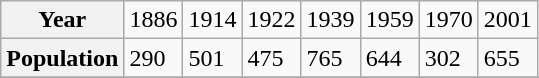<table class="wikitable">
<tr>
<th>Year</th>
<td>1886</td>
<td>1914</td>
<td>1922</td>
<td>1939</td>
<td>1959</td>
<td>1970</td>
<td>2001</td>
</tr>
<tr>
<th>Population</th>
<td>290</td>
<td>501</td>
<td>475</td>
<td>765</td>
<td>644</td>
<td>302</td>
<td>655</td>
</tr>
<tr>
</tr>
</table>
